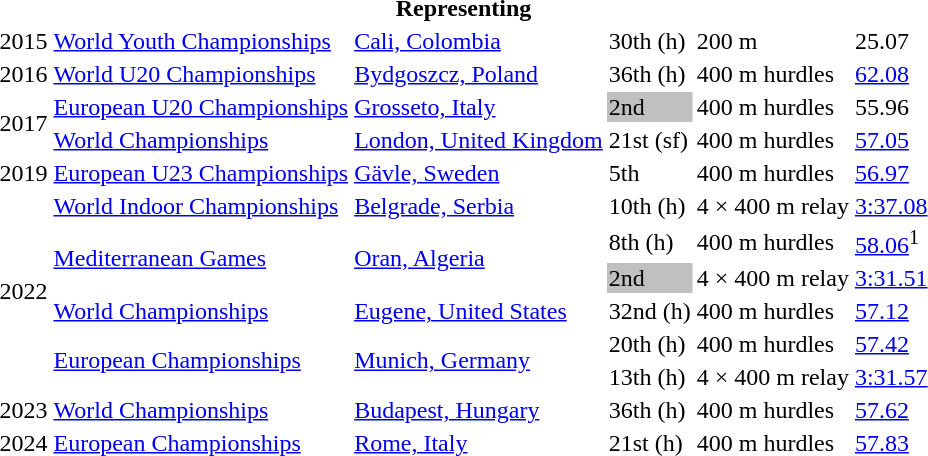<table>
<tr>
<th colspan="6">Representing </th>
</tr>
<tr>
<td>2015</td>
<td><a href='#'>World Youth Championships</a></td>
<td><a href='#'>Cali, Colombia</a></td>
<td>30th (h)</td>
<td>200 m</td>
<td>25.07</td>
</tr>
<tr>
<td>2016</td>
<td><a href='#'>World U20 Championships</a></td>
<td><a href='#'>Bydgoszcz, Poland</a></td>
<td>36th (h)</td>
<td>400 m hurdles</td>
<td><a href='#'>62.08</a></td>
</tr>
<tr>
<td rowspan=2>2017</td>
<td><a href='#'>European U20 Championships</a></td>
<td><a href='#'>Grosseto, Italy</a></td>
<td bgcolor=silver>2nd</td>
<td>400 m hurdles</td>
<td>55.96</td>
</tr>
<tr>
<td><a href='#'>World Championships</a></td>
<td><a href='#'>London, United Kingdom</a></td>
<td>21st (sf)</td>
<td>400 m hurdles</td>
<td><a href='#'>57.05</a></td>
</tr>
<tr>
<td>2019</td>
<td><a href='#'>European U23 Championships</a></td>
<td><a href='#'>Gävle, Sweden</a></td>
<td>5th</td>
<td>400 m hurdles</td>
<td><a href='#'>56.97</a></td>
</tr>
<tr>
<td rowspan=6>2022</td>
<td><a href='#'>World Indoor Championships</a></td>
<td><a href='#'>Belgrade, Serbia</a></td>
<td>10th (h)</td>
<td>4 × 400 m relay</td>
<td><a href='#'>3:37.08</a></td>
</tr>
<tr>
<td rowspan=2><a href='#'>Mediterranean Games</a></td>
<td rowspan=2><a href='#'>Oran, Algeria</a></td>
<td>8th (h)</td>
<td>400 m hurdles</td>
<td><a href='#'>58.06</a><sup>1</sup></td>
</tr>
<tr>
<td bgcolor=silver>2nd</td>
<td>4 × 400 m relay</td>
<td><a href='#'>3:31.51</a></td>
</tr>
<tr>
<td><a href='#'>World Championships</a></td>
<td><a href='#'>Eugene, United States</a></td>
<td>32nd (h)</td>
<td>400 m hurdles</td>
<td><a href='#'>57.12</a></td>
</tr>
<tr>
<td rowspan=2><a href='#'>European Championships</a></td>
<td rowspan=2><a href='#'>Munich, Germany</a></td>
<td>20th (h)</td>
<td>400 m hurdles</td>
<td><a href='#'>57.42</a></td>
</tr>
<tr>
<td>13th (h)</td>
<td>4 × 400 m relay</td>
<td><a href='#'>3:31.57</a></td>
</tr>
<tr>
<td>2023</td>
<td><a href='#'>World Championships</a></td>
<td><a href='#'>Budapest, Hungary</a></td>
<td>36th (h)</td>
<td>400 m hurdles</td>
<td><a href='#'>57.62</a></td>
</tr>
<tr>
<td>2024</td>
<td><a href='#'>European Championships</a></td>
<td><a href='#'>Rome, Italy</a></td>
<td>21st (h)</td>
<td>400 m hurdles</td>
<td><a href='#'>57.83</a></td>
</tr>
</table>
